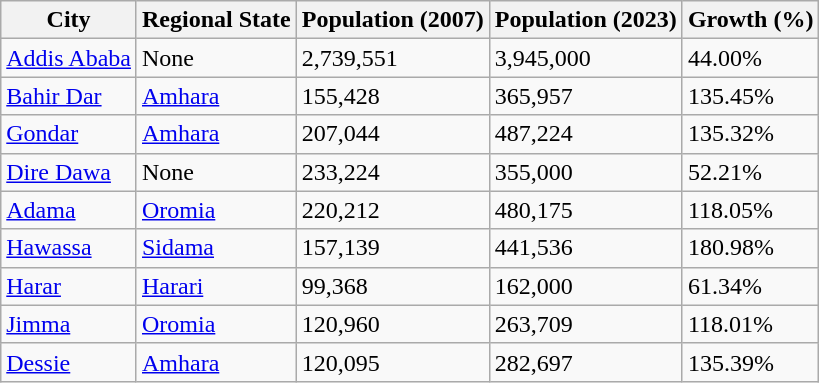<table class="wikitable">
<tr>
<th>City</th>
<th>Regional State</th>
<th>Population (2007)</th>
<th>Population (2023)</th>
<th>Growth (%)</th>
</tr>
<tr>
<td><a href='#'>Addis Ababa</a></td>
<td>None</td>
<td>2,739,551</td>
<td>3,945,000</td>
<td>44.00%</td>
</tr>
<tr>
<td><a href='#'>Bahir Dar</a></td>
<td><a href='#'>Amhara</a></td>
<td>155,428</td>
<td>365,957</td>
<td>135.45%</td>
</tr>
<tr>
<td><a href='#'>Gondar</a></td>
<td><a href='#'>Amhara</a></td>
<td>207,044</td>
<td>487,224</td>
<td>135.32%</td>
</tr>
<tr>
<td><a href='#'>Dire Dawa</a></td>
<td>None</td>
<td>233,224</td>
<td>355,000</td>
<td>52.21%</td>
</tr>
<tr>
<td><a href='#'>Adama</a></td>
<td><a href='#'>Oromia</a></td>
<td>220,212</td>
<td>480,175</td>
<td>118.05%</td>
</tr>
<tr>
<td><a href='#'>Hawassa</a></td>
<td><a href='#'>Sidama</a></td>
<td>157,139</td>
<td>441,536</td>
<td>180.98%</td>
</tr>
<tr>
<td><a href='#'>Harar</a></td>
<td><a href='#'>Harari</a></td>
<td>99,368</td>
<td>162,000</td>
<td>61.34%</td>
</tr>
<tr>
<td><a href='#'>Jimma</a></td>
<td><a href='#'>Oromia</a></td>
<td>120,960</td>
<td>263,709</td>
<td>118.01%</td>
</tr>
<tr>
<td><a href='#'>Dessie</a></td>
<td><a href='#'>Amhara</a></td>
<td>120,095</td>
<td>282,697</td>
<td>135.39%</td>
</tr>
</table>
